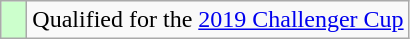<table class="wikitable" style="text-align:left">
<tr>
<td width=10px bgcolor=#ccffcc></td>
<td>Qualified for the <a href='#'>2019 Challenger Cup</a></td>
</tr>
</table>
